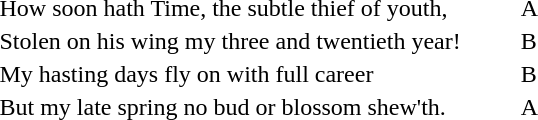<table>
<tr>
<td>How soon hath Time, the subtle thief of youth,</td>
<td style="width: 2em;"></td>
<td>A</td>
</tr>
<tr>
<td>Stolen on his wing my three and twentieth year!</td>
<td></td>
<td>B</td>
</tr>
<tr>
<td>My hasting days fly on with full career</td>
<td></td>
<td>B</td>
</tr>
<tr>
<td>But my late spring no bud or blossom shew'th.</td>
<td></td>
<td>A</td>
</tr>
</table>
